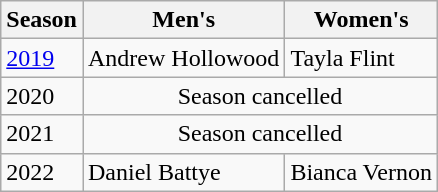<table class="wikitable">
<tr>
<th>Season</th>
<th>Men's</th>
<th>Women's</th>
</tr>
<tr>
<td><a href='#'>2019</a></td>
<td>Andrew Hollowood</td>
<td>Tayla Flint</td>
</tr>
<tr>
<td>2020</td>
<td colspan="2" style="text-align:center;">Season cancelled</td>
</tr>
<tr>
<td>2021</td>
<td colspan="2" style="text-align:center;">Season cancelled</td>
</tr>
<tr>
<td>2022</td>
<td>Daniel Battye</td>
<td>Bianca Vernon</td>
</tr>
</table>
